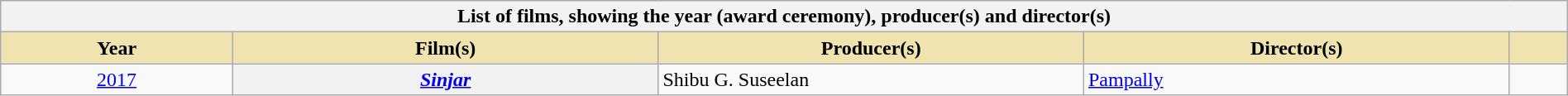<table class="wikitable plainrowheaders" style="width:100%">
<tr>
<th colspan="5">List of films, showing the year (award ceremony), producer(s) and director(s)</th>
</tr>
<tr>
<th scope="col" style="background-color:#EFE4B0;width:12%;">Year</th>
<th scope="col" style="background-color:#EFE4B0;width:22%;">Film(s)</th>
<th scope="col" style="background-color:#EFE4B0;width:22%;">Producer(s)</th>
<th scope="col" style="background-color:#EFE4B0;width:22%;">Director(s)</th>
<th scope="col" style="background-color:#EFE4B0;width:3%;" class="unsortable"></th>
</tr>
<tr>
<td style="text-align:center;"><a href='#'>2017<br></a></td>
<th scope="row"><em><a href='#'>Sinjar</a></em></th>
<td>Shibu G. Suseelan</td>
<td><a href='#'>Pampally</a></td>
<td align="center"></td>
</tr>
</table>
